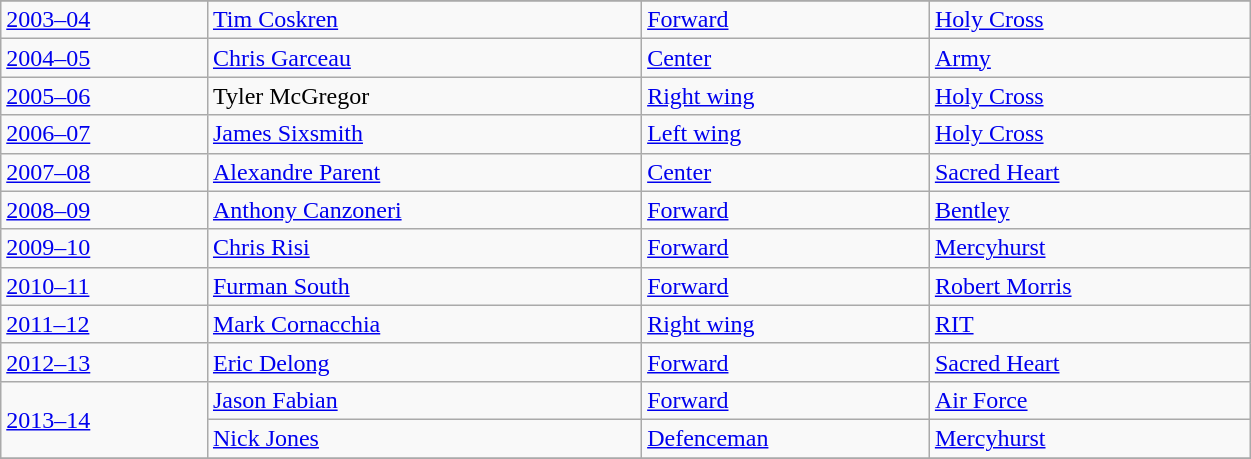<table class="wikitable sortable"; width=66%>
<tr>
</tr>
<tr>
<td><a href='#'>2003–04</a></td>
<td><a href='#'>Tim Coskren</a></td>
<td><a href='#'>Forward</a></td>
<td><a href='#'>Holy Cross</a></td>
</tr>
<tr>
<td><a href='#'>2004–05</a></td>
<td><a href='#'>Chris Garceau</a></td>
<td><a href='#'>Center</a></td>
<td><a href='#'>Army</a></td>
</tr>
<tr>
<td><a href='#'>2005–06</a></td>
<td>Tyler McGregor</td>
<td><a href='#'>Right wing</a></td>
<td><a href='#'>Holy Cross</a></td>
</tr>
<tr>
<td><a href='#'>2006–07</a></td>
<td><a href='#'>James Sixsmith</a></td>
<td><a href='#'>Left wing</a></td>
<td><a href='#'>Holy Cross</a></td>
</tr>
<tr>
<td><a href='#'>2007–08</a></td>
<td><a href='#'>Alexandre Parent</a></td>
<td><a href='#'>Center</a></td>
<td><a href='#'>Sacred Heart</a></td>
</tr>
<tr>
<td><a href='#'>2008–09</a></td>
<td><a href='#'>Anthony Canzoneri</a></td>
<td><a href='#'>Forward</a></td>
<td><a href='#'>Bentley</a></td>
</tr>
<tr>
<td><a href='#'>2009–10</a></td>
<td><a href='#'>Chris Risi</a></td>
<td><a href='#'>Forward</a></td>
<td><a href='#'>Mercyhurst</a></td>
</tr>
<tr>
<td><a href='#'>2010–11</a></td>
<td><a href='#'>Furman South</a></td>
<td><a href='#'>Forward</a></td>
<td><a href='#'>Robert Morris</a></td>
</tr>
<tr>
<td><a href='#'>2011–12</a></td>
<td><a href='#'>Mark Cornacchia</a></td>
<td><a href='#'>Right wing</a></td>
<td><a href='#'>RIT</a></td>
</tr>
<tr>
<td><a href='#'>2012–13</a></td>
<td><a href='#'>Eric Delong</a></td>
<td><a href='#'>Forward</a></td>
<td><a href='#'>Sacred Heart</a></td>
</tr>
<tr>
<td rowspan=2><a href='#'>2013–14</a></td>
<td><a href='#'>Jason Fabian</a></td>
<td><a href='#'>Forward</a></td>
<td><a href='#'>Air Force</a></td>
</tr>
<tr>
<td><a href='#'>Nick Jones</a></td>
<td><a href='#'>Defenceman</a></td>
<td><a href='#'>Mercyhurst</a></td>
</tr>
<tr>
</tr>
</table>
